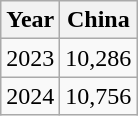<table class="wikitable">
<tr>
<th>Year</th>
<th>China</th>
</tr>
<tr>
<td>2023</td>
<td>10,286</td>
</tr>
<tr>
<td>2024</td>
<td>10,756</td>
</tr>
</table>
